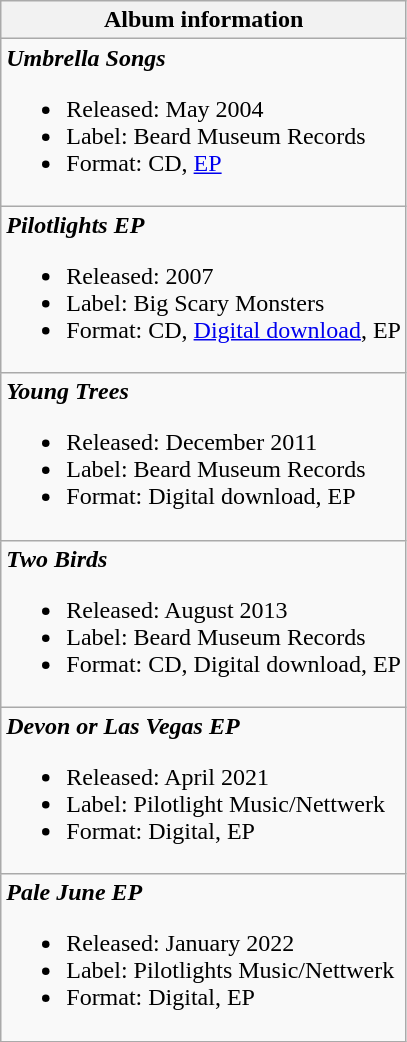<table class="wikitable">
<tr>
<th><strong>Album information</strong></th>
</tr>
<tr>
<td><strong><em>Umbrella Songs</em></strong><br><ul><li>Released: May 2004</li><li>Label: Beard Museum Records</li><li>Format: CD, <a href='#'>EP</a></li></ul></td>
</tr>
<tr>
<td><strong><em>Pilotlights EP</em></strong><br><ul><li>Released: 2007</li><li>Label: Big Scary Monsters</li><li>Format: CD, <a href='#'>Digital download</a>, EP</li></ul></td>
</tr>
<tr>
<td><strong><em>Young Trees</em></strong><br><ul><li>Released: December 2011</li><li>Label: Beard Museum Records</li><li>Format: Digital download, EP</li></ul></td>
</tr>
<tr>
<td><strong><em>Two Birds</em></strong><br><ul><li>Released: August 2013</li><li>Label: Beard Museum Records</li><li>Format: CD, Digital download, EP</li></ul></td>
</tr>
<tr>
<td><strong><em>Devon or Las Vegas EP</em></strong><br><ul><li>Released: April 2021</li><li>Label: Pilotlight Music/Nettwerk</li><li>Format: Digital, EP</li></ul></td>
</tr>
<tr>
<td><strong><em>Pale June EP</em></strong><br><ul><li>Released: January 2022</li><li>Label: Pilotlights Music/Nettwerk</li><li>Format: Digital, EP</li></ul></td>
</tr>
</table>
